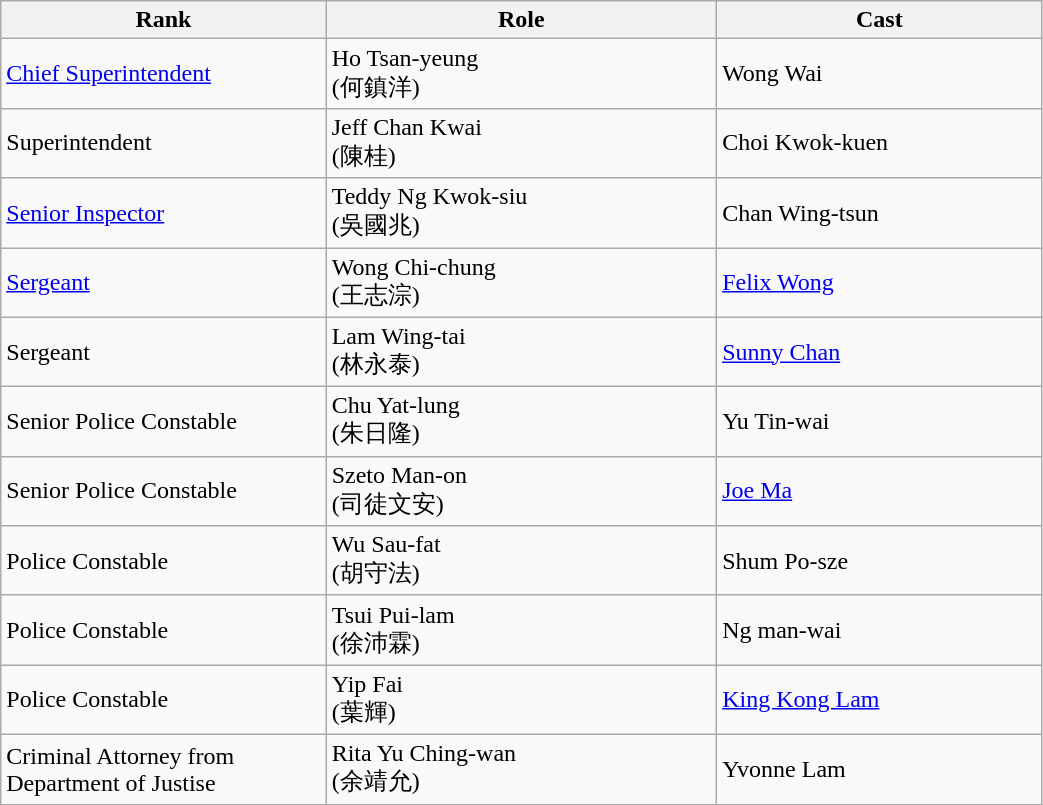<table class="wikitable" width="55%">
<tr>
<th style="width:25%">Rank</th>
<th style="width:30%">Role</th>
<th style="width:25%">Cast</th>
</tr>
<tr>
<td><a href='#'>Chief Superintendent</a></td>
<td>Ho Tsan-yeung<br>(何鎮洋)</td>
<td>Wong Wai</td>
</tr>
<tr>
<td>Superintendent</td>
<td>Jeff Chan Kwai<br>(陳桂)</td>
<td>Choi Kwok-kuen</td>
</tr>
<tr>
<td><a href='#'>Senior Inspector</a></td>
<td>Teddy Ng Kwok-siu<br>(吳國兆)</td>
<td>Chan Wing-tsun</td>
</tr>
<tr>
<td><a href='#'>Sergeant</a></td>
<td>Wong Chi-chung<br>(王志淙)</td>
<td><a href='#'>Felix Wong</a></td>
</tr>
<tr>
<td>Sergeant</td>
<td>Lam Wing-tai<br>(林永泰)</td>
<td><a href='#'>Sunny Chan</a></td>
</tr>
<tr>
<td>Senior Police Constable</td>
<td>Chu Yat-lung<br>(朱日隆)</td>
<td>Yu Tin-wai</td>
</tr>
<tr>
<td>Senior Police Constable</td>
<td>Szeto Man-on<br>(司徒文安)</td>
<td><a href='#'>Joe Ma</a></td>
</tr>
<tr>
<td>Police Constable</td>
<td>Wu Sau-fat <br>(胡守法)</td>
<td>Shum Po-sze</td>
</tr>
<tr>
<td>Police Constable</td>
<td>Tsui Pui-lam<br>(徐沛霖)</td>
<td>Ng man-wai</td>
</tr>
<tr>
<td>Police Constable</td>
<td>Yip Fai<br>(葉輝)</td>
<td><a href='#'>King Kong Lam</a></td>
</tr>
<tr>
<td>Criminal Attorney from Department of Justise</td>
<td>Rita Yu Ching-wan<br>(余靖允)</td>
<td>Yvonne Lam</td>
</tr>
<tr>
</tr>
</table>
